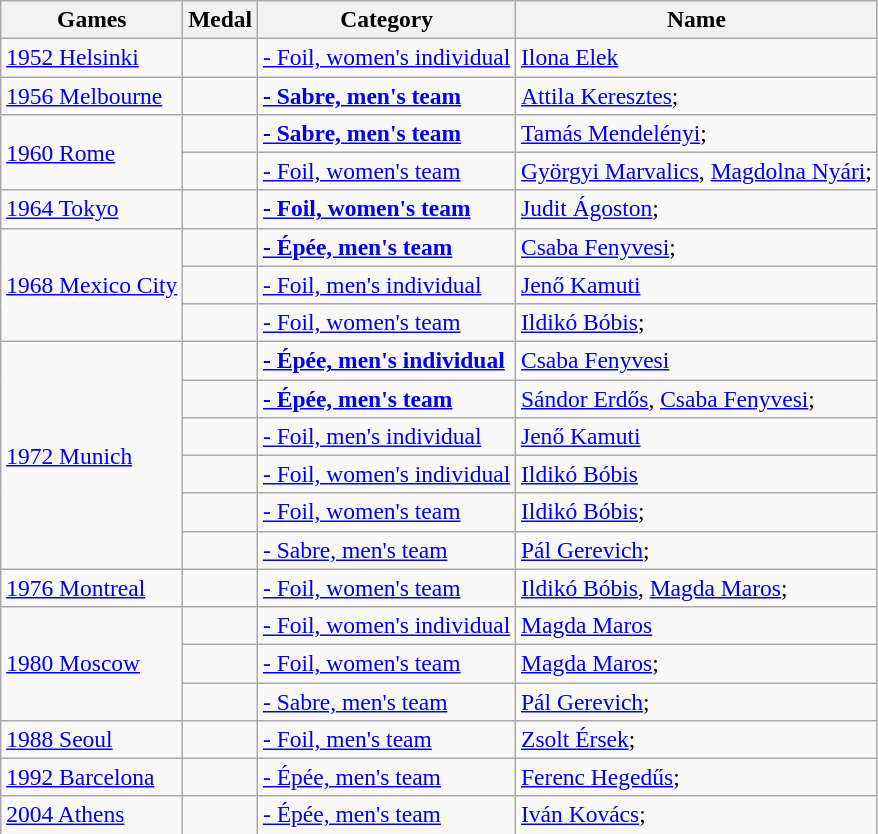<table class="wikitable" style="text-align:left; font-size:98%;">
<tr>
<th>Games</th>
<th>Medal</th>
<th>Category</th>
<th>Name</th>
</tr>
<tr>
<td> <a href='#'>1952 Helsinki</a></td>
<td></td>
<td><a href='#'>- Foil, women's individual</a></td>
<td><a href='#'>Ilona Elek</a></td>
</tr>
<tr>
<td> <a href='#'>1956 Melbourne</a></td>
<td></td>
<td><strong><a href='#'>- Sabre, men's team</a></strong></td>
<td><a href='#'>Attila Keresztes</a>; <em></em></td>
</tr>
<tr>
<td rowspan="2"> <a href='#'>1960 Rome</a></td>
<td></td>
<td><strong><a href='#'>- Sabre, men's team</a></strong></td>
<td><a href='#'>Tamás Mendelényi</a>; <em></em></td>
</tr>
<tr>
<td></td>
<td><a href='#'>- Foil, women's team</a></td>
<td><a href='#'>Györgyi Marvalics</a>, <a href='#'>Magdolna Nyári</a>; <em></em></td>
</tr>
<tr>
<td> <a href='#'>1964 Tokyo</a></td>
<td></td>
<td><strong><a href='#'>- Foil, women's team</a></strong></td>
<td><a href='#'>Judit Ágoston</a>; <em></em></td>
</tr>
<tr>
<td rowspan="3"> <a href='#'>1968 Mexico City</a></td>
<td></td>
<td><strong><a href='#'>- Épée, men's team</a></strong></td>
<td><a href='#'>Csaba Fenyvesi</a>; <em></em></td>
</tr>
<tr>
<td></td>
<td><a href='#'>- Foil, men's individual</a></td>
<td><a href='#'>Jenő Kamuti</a></td>
</tr>
<tr>
<td></td>
<td><a href='#'>- Foil, women's team</a></td>
<td><a href='#'>Ildikó Bóbis</a>; <em></em></td>
</tr>
<tr>
<td rowspan="6"> <a href='#'>1972 Munich</a></td>
<td></td>
<td><strong><a href='#'>- Épée, men's individual</a></strong></td>
<td><a href='#'>Csaba Fenyvesi</a></td>
</tr>
<tr>
<td></td>
<td><strong><a href='#'>- Épée, men's team</a></strong></td>
<td><a href='#'>Sándor Erdős</a>, <a href='#'>Csaba Fenyvesi</a>; <em></em></td>
</tr>
<tr>
<td></td>
<td><a href='#'>- Foil, men's individual</a></td>
<td><a href='#'>Jenő Kamuti</a></td>
</tr>
<tr>
<td></td>
<td><a href='#'>- Foil, women's individual</a></td>
<td><a href='#'>Ildikó Bóbis</a></td>
</tr>
<tr>
<td></td>
<td><a href='#'>- Foil, women's team</a></td>
<td><a href='#'>Ildikó Bóbis</a>; <em></em></td>
</tr>
<tr>
<td></td>
<td><a href='#'>- Sabre, men's team</a></td>
<td><a href='#'>Pál Gerevich</a>; <em></em></td>
</tr>
<tr>
<td> <a href='#'>1976 Montreal</a></td>
<td></td>
<td><a href='#'>- Foil, women's team</a></td>
<td><a href='#'>Ildikó Bóbis</a>, <a href='#'>Magda Maros</a>; <em></em></td>
</tr>
<tr>
<td rowspan="3"> <a href='#'>1980 Moscow</a></td>
<td></td>
<td><a href='#'>- Foil, women's individual</a></td>
<td><a href='#'>Magda Maros</a></td>
</tr>
<tr>
<td></td>
<td><a href='#'>- Foil, women's team</a></td>
<td><a href='#'>Magda Maros</a>; <em></em></td>
</tr>
<tr>
<td></td>
<td><a href='#'>- Sabre, men's team</a></td>
<td><a href='#'>Pál Gerevich</a>; <em></em></td>
</tr>
<tr>
<td> <a href='#'>1988 Seoul</a></td>
<td></td>
<td><a href='#'>- Foil, men's team</a></td>
<td><a href='#'>Zsolt Érsek</a>; <em></em></td>
</tr>
<tr>
<td> <a href='#'>1992 Barcelona</a></td>
<td></td>
<td><a href='#'>- Épée, men's team</a></td>
<td><a href='#'>Ferenc Hegedűs</a>; <em></em></td>
</tr>
<tr>
<td> <a href='#'>2004 Athens</a></td>
<td></td>
<td><a href='#'>- Épée, men's team</a></td>
<td><a href='#'>Iván Kovács</a>; <em></em></td>
</tr>
</table>
